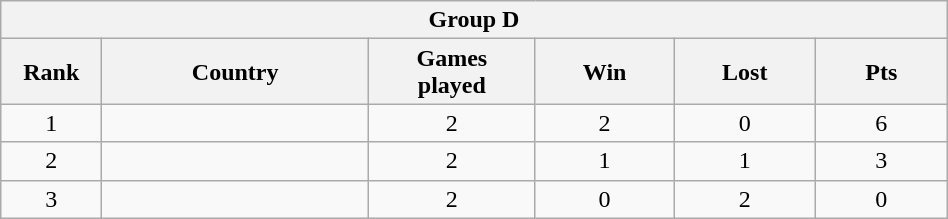<table class="wikitable" style= "text-align: center; Width:50%">
<tr>
<th colspan= 6>Group D</th>
</tr>
<tr>
<th width=2%>Rank</th>
<th width=10%>Country</th>
<th width=5%>Games <br> played</th>
<th width=5%>Win</th>
<th width=5%>Lost</th>
<th width=5%>Pts</th>
</tr>
<tr>
<td>1</td>
<td style= "text-align: left"></td>
<td>2</td>
<td>2</td>
<td>0</td>
<td>6</td>
</tr>
<tr>
<td>2</td>
<td style= "text-align: left"></td>
<td>2</td>
<td>1</td>
<td>1</td>
<td>3</td>
</tr>
<tr>
<td>3</td>
<td style= "text-align: left"></td>
<td>2</td>
<td>0</td>
<td>2</td>
<td>0</td>
</tr>
</table>
